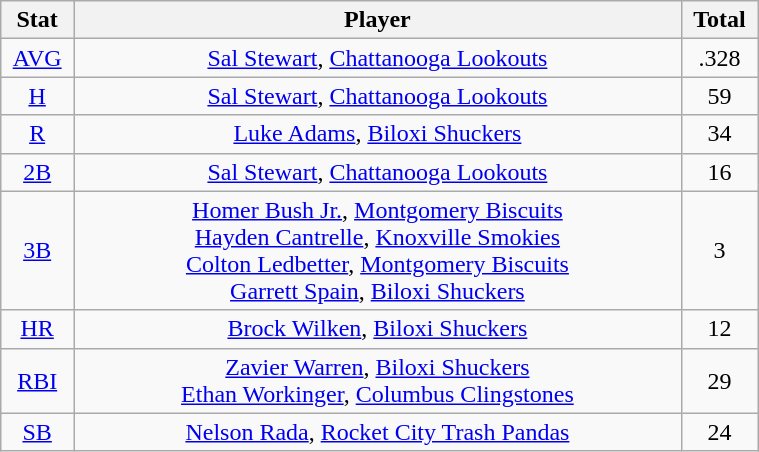<table class="wikitable" width="40%" style="text-align:center;">
<tr>
<th width="5%">Stat</th>
<th width="60%">Player</th>
<th width="5%">Total</th>
</tr>
<tr>
<td><a href='#'>AVG</a></td>
<td><a href='#'>Sal Stewart</a>, <a href='#'>Chattanooga Lookouts</a></td>
<td>.328</td>
</tr>
<tr>
<td><a href='#'>H</a></td>
<td><a href='#'>Sal Stewart</a>, <a href='#'>Chattanooga Lookouts</a></td>
<td>59</td>
</tr>
<tr>
<td><a href='#'>R</a></td>
<td><a href='#'>Luke Adams</a>, <a href='#'>Biloxi Shuckers</a></td>
<td>34</td>
</tr>
<tr>
<td><a href='#'>2B</a></td>
<td><a href='#'>Sal Stewart</a>, <a href='#'>Chattanooga Lookouts</a></td>
<td>16</td>
</tr>
<tr>
<td><a href='#'>3B</a></td>
<td><a href='#'>Homer Bush Jr.</a>, <a href='#'>Montgomery Biscuits</a> <br> <a href='#'>Hayden Cantrelle</a>, <a href='#'>Knoxville Smokies</a> <br> <a href='#'>Colton Ledbetter</a>, <a href='#'>Montgomery Biscuits</a> <br> <a href='#'>Garrett Spain</a>, <a href='#'>Biloxi Shuckers</a></td>
<td>3</td>
</tr>
<tr>
<td><a href='#'>HR</a></td>
<td><a href='#'>Brock Wilken</a>, <a href='#'>Biloxi Shuckers</a></td>
<td>12</td>
</tr>
<tr>
<td><a href='#'>RBI</a></td>
<td><a href='#'>Zavier Warren</a>, <a href='#'>Biloxi Shuckers</a> <br> <a href='#'>Ethan Workinger</a>, <a href='#'>Columbus Clingstones</a></td>
<td>29</td>
</tr>
<tr>
<td><a href='#'>SB</a></td>
<td><a href='#'>Nelson Rada</a>, <a href='#'>Rocket City Trash Pandas</a></td>
<td>24</td>
</tr>
</table>
